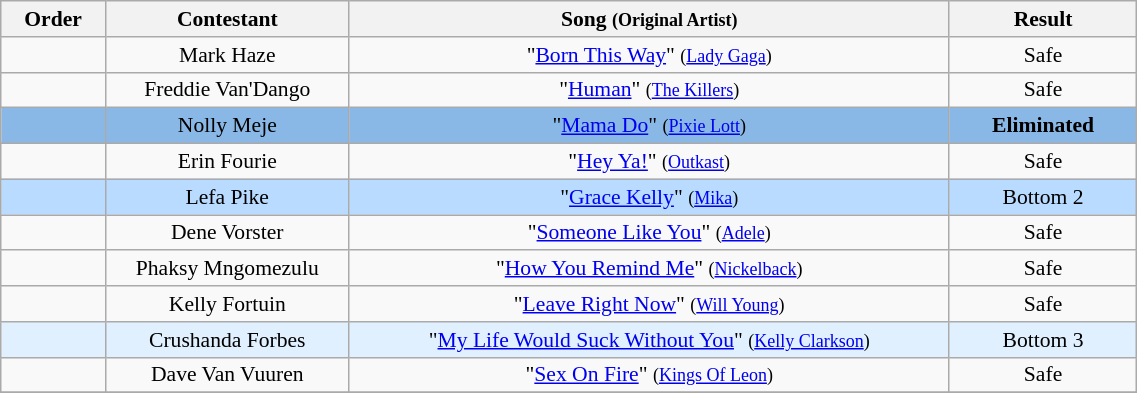<table class="wikitable" style="font-size:90%; width:60%; text-align: center;">
<tr>
<th width="05%">Order</th>
<th width="13%">Contestant</th>
<th width="32%">Song <small>(Original Artist)</small></th>
<th width="10%">Result</th>
</tr>
<tr>
<td></td>
<td>Mark Haze</td>
<td>"<a href='#'>Born This Way</a>" <small>(<a href='#'>Lady Gaga</a>)</small></td>
<td>Safe</td>
</tr>
<tr>
<td></td>
<td>Freddie Van'Dango</td>
<td>"<a href='#'>Human</a>" <small>(<a href='#'>The Killers</a>)</small></td>
<td>Safe</td>
</tr>
<tr>
<td bgcolor="8AB8E6"></td>
<td bgcolor="8AB8E6">Nolly Meje</td>
<td bgcolor="8AB8E6">"<a href='#'>Mama Do</a>" <small>(<a href='#'>Pixie Lott</a>)</small></td>
<td bgcolor="8AB8E6"><strong>Eliminated</strong></td>
</tr>
<tr>
<td></td>
<td>Erin Fourie</td>
<td>"<a href='#'>Hey Ya!</a>" <small>(<a href='#'>Outkast</a>)</small></td>
<td>Safe</td>
</tr>
<tr>
<td bgcolor="B8DBFF"></td>
<td bgcolor="B8DBFF">Lefa Pike</td>
<td bgcolor="B8DBFF">"<a href='#'>Grace Kelly</a>" <small>(<a href='#'>Mika</a>)</small></td>
<td bgcolor="B8DBFF">Bottom 2</td>
</tr>
<tr>
<td></td>
<td>Dene Vorster</td>
<td>"<a href='#'>Someone Like You</a>" <small>(<a href='#'>Adele</a>)</small></td>
<td>Safe</td>
</tr>
<tr>
<td></td>
<td>Phaksy Mngomezulu</td>
<td>"<a href='#'>How You Remind Me</a>" <small>(<a href='#'>Nickelback</a>)</small></td>
<td>Safe</td>
</tr>
<tr>
<td></td>
<td>Kelly Fortuin</td>
<td>"<a href='#'>Leave Right Now</a>" <small>(<a href='#'>Will Young</a>)</small></td>
<td>Safe</td>
</tr>
<tr>
<td bgcolor="E0F0FF"></td>
<td bgcolor="E0F0FF">Crushanda Forbes</td>
<td bgcolor="E0F0FF">"<a href='#'>My Life Would Suck Without You</a>" <small>(<a href='#'>Kelly Clarkson</a>)</small></td>
<td bgcolor="E0F0FF">Bottom 3</td>
</tr>
<tr>
<td></td>
<td>Dave Van Vuuren</td>
<td>"<a href='#'>Sex On Fire</a>" <small>(<a href='#'>Kings Of Leon</a>)</small></td>
<td>Safe</td>
</tr>
<tr>
</tr>
</table>
